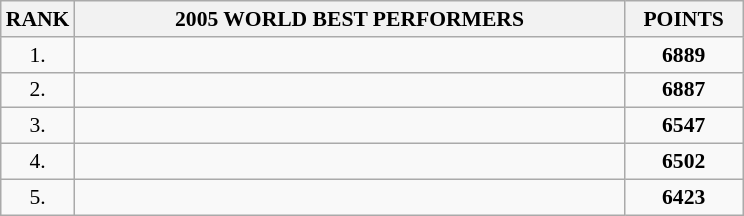<table class="wikitable" style="font-size: 90%;">
<tr>
<th>RANK</th>
<th align="center" style="width: 25em">2005 WORLD BEST PERFORMERS</th>
<th align="center" style="width: 5em">POINTS</th>
</tr>
<tr>
<td align="center">1.</td>
<td></td>
<td align="center"><strong>6889</strong></td>
</tr>
<tr>
<td align="center">2.</td>
<td></td>
<td align="center"><strong>6887</strong></td>
</tr>
<tr>
<td align="center">3.</td>
<td></td>
<td align="center"><strong>6547</strong></td>
</tr>
<tr>
<td align="center">4.</td>
<td></td>
<td align="center"><strong>6502</strong></td>
</tr>
<tr>
<td align="center">5.</td>
<td></td>
<td align="center"><strong>6423</strong></td>
</tr>
</table>
